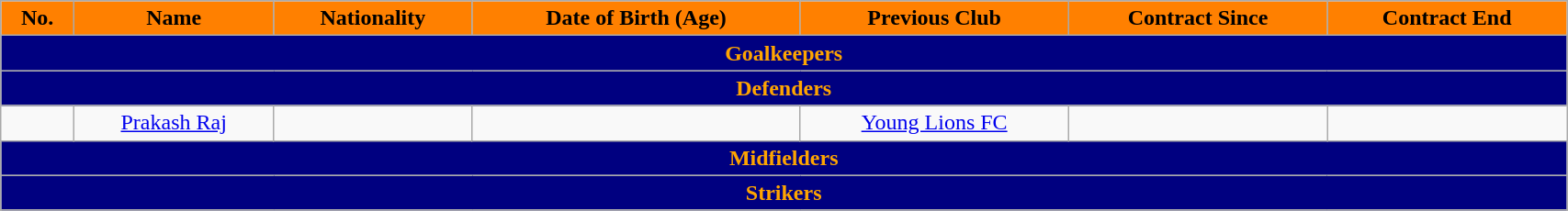<table class="wikitable" style="text-align:center; font-size:100%; width:90%;">
<tr>
<th style="background:#FF8000; color:black; text-align:center;">No.</th>
<th style="background:#FF8000; color:black; text-align:center;">Name</th>
<th style="background:#FF8000; color:black; text-align:center;">Nationality</th>
<th style="background:#FF8000; color:black; text-align:center;">Date of Birth (Age)</th>
<th style="background:#FF8000; color:black; text-align:center;">Previous Club</th>
<th style="background:#FF8000; color:black; text-align:center;">Contract Since</th>
<th style="background:#FF8000; color:black; text-align:center;">Contract End</th>
</tr>
<tr>
<th colspan="8" style="background:navy; color:orange; text-align:center;">Goalkeepers</th>
</tr>
<tr>
<th colspan="8" style="background:navy; color:orange; text-align:center">Defenders</th>
</tr>
<tr>
<td></td>
<td><a href='#'>Prakash Raj</a></td>
<td></td>
<td></td>
<td> <a href='#'>Young Lions FC</a></td>
<td></td>
<td></td>
</tr>
<tr>
<th colspan="8" style="background:navy; color:orange; text-align:center">Midfielders</th>
</tr>
<tr>
<th colspan="8" style="background:navy; color:orange; text-align:center">Strikers</th>
</tr>
<tr>
</tr>
</table>
